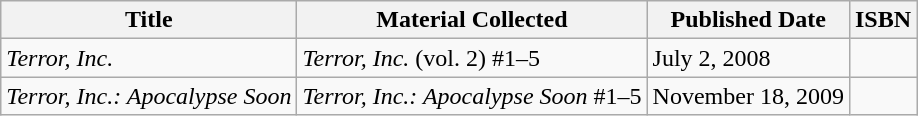<table class="wikitable">
<tr>
<th>Title</th>
<th>Material Collected</th>
<th>Published Date</th>
<th>ISBN</th>
</tr>
<tr>
<td><em>Terror, Inc.</em></td>
<td><em>Terror, Inc.</em> (vol. 2) #1–5</td>
<td>July 2, 2008</td>
<td></td>
</tr>
<tr>
<td><em>Terror, Inc.: Apocalypse Soon</em></td>
<td><em>Terror, Inc.: Apocalypse Soon</em> #1–5</td>
<td>November 18, 2009</td>
<td></td>
</tr>
</table>
